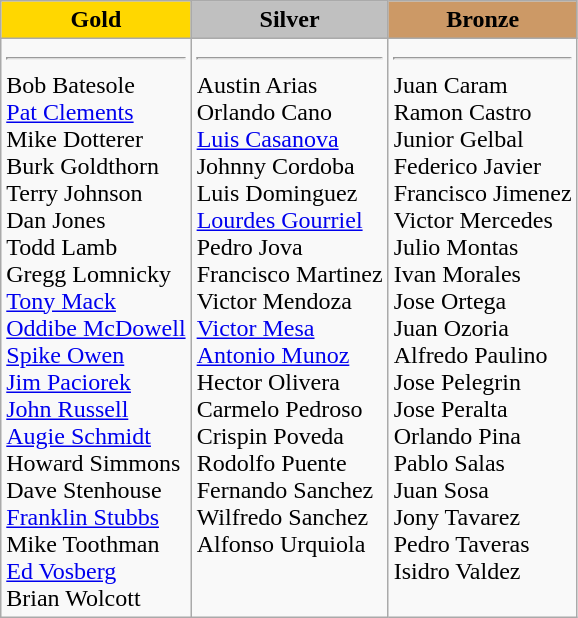<table class="wikitable">
<tr>
<td style="text-align:center;background-color:gold;"><strong>Gold</strong></td>
<td style="text-align:center;background-color:silver;"><strong>Silver</strong></td>
<td style="text-align:center;background-color:#CC9966;"><strong>Bronze</strong></td>
</tr>
<tr>
<td><hr>Bob Batesole<br><a href='#'>Pat Clements</a><br>Mike Dotterer<br>Burk Goldthorn<br>Terry Johnson<br>Dan Jones<br>Todd Lamb<br>Gregg Lomnicky<br><a href='#'>Tony Mack</a><br><a href='#'>Oddibe McDowell</a><br><a href='#'>Spike Owen</a><br><a href='#'>Jim Paciorek</a><br><a href='#'>John Russell</a><br><a href='#'>Augie Schmidt</a><br>Howard Simmons<br>Dave Stenhouse<br><a href='#'>Franklin Stubbs</a><br>Mike Toothman<br><a href='#'>Ed Vosberg</a><br>Brian Wolcott<br></td>
<td><hr>Austin Arias<br>Orlando Cano<br><a href='#'>Luis Casanova</a><br>Johnny Cordoba<br>Luis Dominguez<br><a href='#'>Lourdes Gourriel</a><br>Pedro Jova<br>Francisco Martinez<br>Victor Mendoza<br><a href='#'>Victor Mesa</a><br><a href='#'>Antonio Munoz</a><br>Hector Olivera<br>Carmelo Pedroso<br>Crispin Poveda<br>Rodolfo Puente<br>Fernando Sanchez<br>Wilfredo Sanchez<br>Alfonso Urquiola<br><br><br></td>
<td><hr>Juan Caram<br>Ramon Castro<br>Junior Gelbal<br>Federico Javier<br>Francisco Jimenez<br>Victor Mercedes<br>Julio Montas<br>Ivan Morales<br>Jose Ortega<br>Juan Ozoria<br>Alfredo Paulino<br>Jose Pelegrin<br>Jose Peralta<br>Orlando Pina<br>Pablo Salas<br>Juan Sosa<br>Jony Tavarez<br>Pedro Taveras<br>Isidro Valdez<br><br></td>
</tr>
</table>
